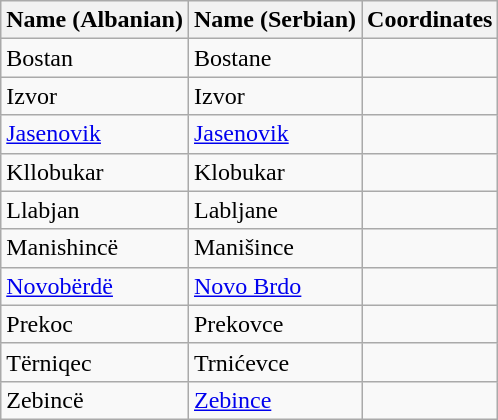<table class="wikitable sortable">
<tr>
<th>Name (Albanian)</th>
<th>Name (Serbian)</th>
<th>Coordinates</th>
</tr>
<tr>
<td>Bostan</td>
<td>Bostane</td>
<td></td>
</tr>
<tr>
<td>Izvor</td>
<td>Izvor</td>
<td></td>
</tr>
<tr>
<td><a href='#'>Jasenovik</a></td>
<td><a href='#'>Jasenovik</a></td>
<td></td>
</tr>
<tr>
<td>Kllobukar</td>
<td>Klobukar</td>
<td></td>
</tr>
<tr>
<td>Llabjan</td>
<td>Labljane</td>
<td></td>
</tr>
<tr>
<td>Manishincë</td>
<td>Manišince</td>
<td></td>
</tr>
<tr>
<td><a href='#'>Novobërdë</a></td>
<td><a href='#'>Novo Brdo</a></td>
<td></td>
</tr>
<tr>
<td>Prekoc</td>
<td>Prekovce</td>
<td></td>
</tr>
<tr>
<td>Tërniqec</td>
<td>Trnićevce</td>
<td></td>
</tr>
<tr>
<td>Zebincë</td>
<td><a href='#'>Zebince</a></td>
<td></td>
</tr>
</table>
